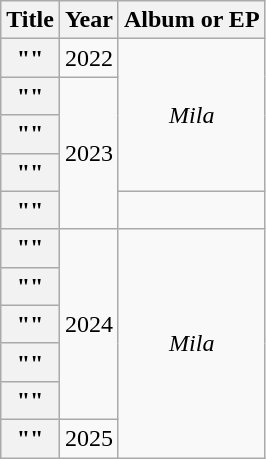<table class="wikitable plainrowheaders" style="text-align:center;">
<tr>
<th>Title</th>
<th>Year</th>
<th>Album or EP</th>
</tr>
<tr>
<th scope="row">""</th>
<td>2022</td>
<td rowspan="4"><em>Mila</em></td>
</tr>
<tr>
<th scope="row">""</th>
<td rowspan="4">2023</td>
</tr>
<tr>
<th scope="row">""</th>
</tr>
<tr>
<th scope="row">""<br></th>
</tr>
<tr>
<th scope="row">""<br></th>
<td></td>
</tr>
<tr>
<th scope="row">""</th>
<td rowspan="5">2024</td>
<td rowspan="6"><em>Mila</em></td>
</tr>
<tr>
<th scope="row">""</th>
</tr>
<tr>
<th scope="row">""</th>
</tr>
<tr>
<th scope="row">""</th>
</tr>
<tr>
<th scope="row">""<br></th>
</tr>
<tr>
<th scope="row">""</th>
<td>2025</td>
</tr>
</table>
